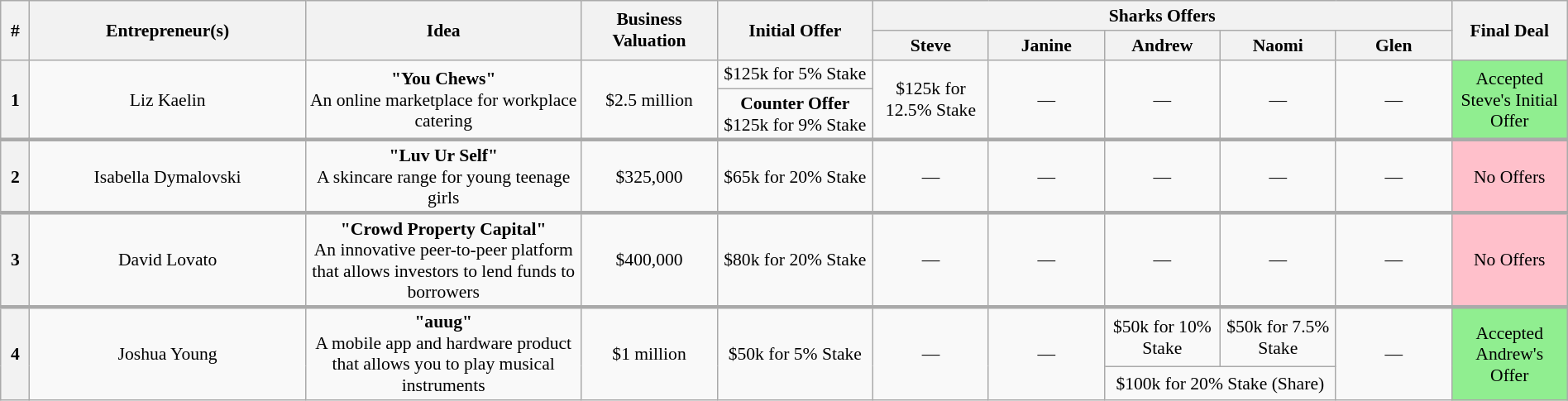<table class="wikitable plainrowheaders" style="font-size:90%; text-align:center; width: 100%; margin-left: auto; margin-right: auto;">
<tr>
<th scope="col" bgcolor="lightgrey" rowspan="2" width="15" align="center">#</th>
<th scope="col" bgcolor="lightgrey" rowspan="2" width="200" align="center">Entrepreneur(s)</th>
<th scope="col" bgcolor="lightgrey" rowspan="2" width="200" align="center">Idea</th>
<th scope="col" bgcolor="lightgrey" rowspan="2" width="95" align="center">Business Valuation</th>
<th scope="col" bgcolor="lightgrey" rowspan="2" width="110" align="center">Initial Offer</th>
<th scope="col" bgcolor="lightgrey" colspan="5">Sharks Offers</th>
<th scope="col" bgcolor="lightgrey" rowspan="2" width="80" align="center">Final Deal</th>
</tr>
<tr>
<th width="80" align="center"><strong>Steve</strong></th>
<th width="80" align="center"><strong>Janine</strong></th>
<th width="80" align="center"><strong>Andrew</strong></th>
<th width="80" align="center"><strong>Naomi</strong></th>
<th width="80" align="center"><strong>Glen</strong></th>
</tr>
<tr>
<th rowspan="2">1</th>
<td rowspan="2">Liz Kaelin</td>
<td rowspan="2"><strong>"You Chews"</strong><br> An online marketplace for workplace catering</td>
<td rowspan="2">$2.5 million</td>
<td>$125k for 5% Stake</td>
<td rowspan="2">$125k for 12.5% Stake</td>
<td rowspan="2">—</td>
<td rowspan="2">—</td>
<td rowspan="2">—</td>
<td rowspan="2">—</td>
<td rowspan="2" bgcolor="lightgreen">Accepted Steve's Initial Offer</td>
</tr>
<tr>
<td><strong>Counter Offer</strong><br> $125k for 9% Stake</td>
</tr>
<tr>
</tr>
<tr style="border-top:3px solid #aaa;">
<th>2</th>
<td>Isabella Dymalovski</td>
<td><strong>"Luv Ur Self"</strong><br> A skincare range for young teenage girls</td>
<td>$325,000</td>
<td>$65k for 20% Stake</td>
<td>—</td>
<td>—</td>
<td>—</td>
<td>—</td>
<td>—</td>
<td bgcolor="pink">No Offers</td>
</tr>
<tr>
</tr>
<tr style="border-top:3px solid #aaa;">
<th>3</th>
<td>David Lovato</td>
<td><strong>"Crowd Property Capital"</strong><br> An innovative peer-to-peer platform that allows investors to lend funds to borrowers</td>
<td>$400,000</td>
<td>$80k for 20% Stake</td>
<td>—</td>
<td>—</td>
<td>—</td>
<td>—</td>
<td>—</td>
<td bgcolor="pink">No Offers</td>
</tr>
<tr>
</tr>
<tr style="border-top:3px solid #aaa;">
<th rowspan="2">4</th>
<td rowspan="2">Joshua Young</td>
<td rowspan="2"><strong>"auug"</strong><br> A mobile app and hardware product that allows you to play musical instruments</td>
<td rowspan="2">$1 million</td>
<td rowspan="2">$50k for 5% Stake</td>
<td rowspan="2">—</td>
<td rowspan="2">—</td>
<td>$50k for 10% Stake</td>
<td>$50k for 7.5% Stake</td>
<td rowspan="2">—</td>
<td rowspan="2" bgcolor="lightgreen">Accepted Andrew's Offer</td>
</tr>
<tr>
<td colspan="2">$100k for 20% Stake (Share)</td>
</tr>
</table>
